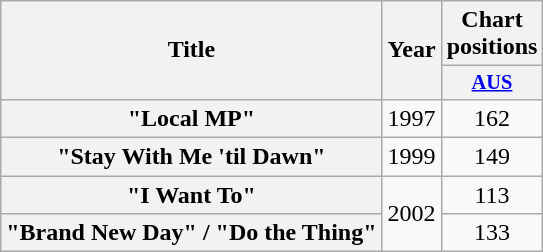<table class="wikitable plainrowheaders" style="text-align:center;">
<tr>
<th rowspan="2">Title</th>
<th rowspan="2">Year</th>
<th colspan="1">Chart positions</th>
</tr>
<tr>
<th scope="col" style="width:3em;font-size:85%;"><a href='#'>AUS</a><br></th>
</tr>
<tr>
<th scope="row">"Local MP"</th>
<td>1997</td>
<td>162</td>
</tr>
<tr>
<th scope="row">"Stay With Me 'til Dawn"</th>
<td>1999</td>
<td>149</td>
</tr>
<tr>
<th scope="row">"I Want To"</th>
<td rowspan="2">2002</td>
<td>113</td>
</tr>
<tr>
<th scope="row">"Brand New Day" / "Do the Thing"</th>
<td>133</td>
</tr>
</table>
